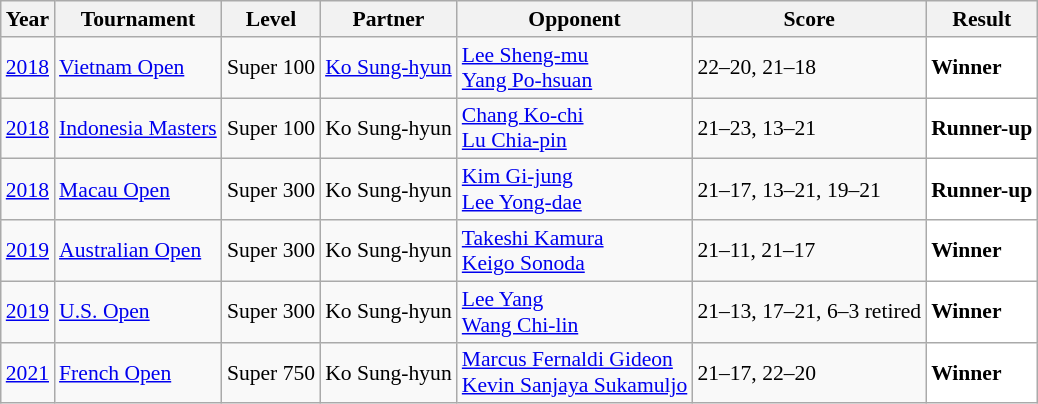<table class="sortable wikitable" style="font-size: 90%;">
<tr>
<th>Year</th>
<th>Tournament</th>
<th>Level</th>
<th>Partner</th>
<th>Opponent</th>
<th>Score</th>
<th>Result</th>
</tr>
<tr>
<td align="center"><a href='#'>2018</a></td>
<td align="left"><a href='#'>Vietnam Open</a></td>
<td align="left">Super 100</td>
<td align="left"> <a href='#'>Ko Sung-hyun</a></td>
<td align="left"> <a href='#'>Lee Sheng-mu</a> <br>  <a href='#'>Yang Po-hsuan</a></td>
<td align="left">22–20, 21–18</td>
<td style="text-align:left; background:white"> <strong>Winner</strong></td>
</tr>
<tr>
<td align="center"><a href='#'>2018</a></td>
<td align="left"><a href='#'>Indonesia Masters</a></td>
<td align="left">Super 100</td>
<td align="left"> Ko Sung-hyun</td>
<td align="left"> <a href='#'>Chang Ko-chi</a> <br>  <a href='#'>Lu Chia-pin</a></td>
<td align="left">21–23, 13–21</td>
<td style="text-align:left; background:white"> <strong>Runner-up</strong></td>
</tr>
<tr>
<td align="center"><a href='#'>2018</a></td>
<td align="left"><a href='#'>Macau Open</a></td>
<td align="left">Super 300</td>
<td align="left"> Ko Sung-hyun</td>
<td align="left"> <a href='#'>Kim Gi-jung</a> <br>  <a href='#'>Lee Yong-dae</a></td>
<td align="left">21–17, 13–21, 19–21</td>
<td style="text-align:left; background:white"> <strong>Runner-up</strong></td>
</tr>
<tr>
<td align="center"><a href='#'>2019</a></td>
<td align="left"><a href='#'>Australian Open</a></td>
<td align="left">Super 300</td>
<td align="left"> Ko Sung-hyun</td>
<td align="left"> <a href='#'>Takeshi Kamura</a> <br>  <a href='#'>Keigo Sonoda</a></td>
<td align="left">21–11, 21–17</td>
<td style="text-align:left; background:white"> <strong>Winner</strong></td>
</tr>
<tr>
<td align="center"><a href='#'>2019</a></td>
<td align="left"><a href='#'>U.S. Open</a></td>
<td align="left">Super 300</td>
<td align="left"> Ko Sung-hyun</td>
<td align="left"> <a href='#'>Lee Yang</a> <br>  <a href='#'>Wang Chi-lin</a></td>
<td align="left">21–13, 17–21, 6–3 retired</td>
<td style="text-align:left; background:white"> <strong>Winner</strong></td>
</tr>
<tr>
<td align="center"><a href='#'>2021</a></td>
<td align="left"><a href='#'>French Open</a></td>
<td align="left">Super 750</td>
<td align="left"> Ko Sung-hyun</td>
<td align="left"> <a href='#'>Marcus Fernaldi Gideon</a><br> <a href='#'>Kevin Sanjaya Sukamuljo</a></td>
<td algin="left">21–17, 22–20</td>
<td style="text-align:left; background:white"> <strong>Winner</strong></td>
</tr>
</table>
